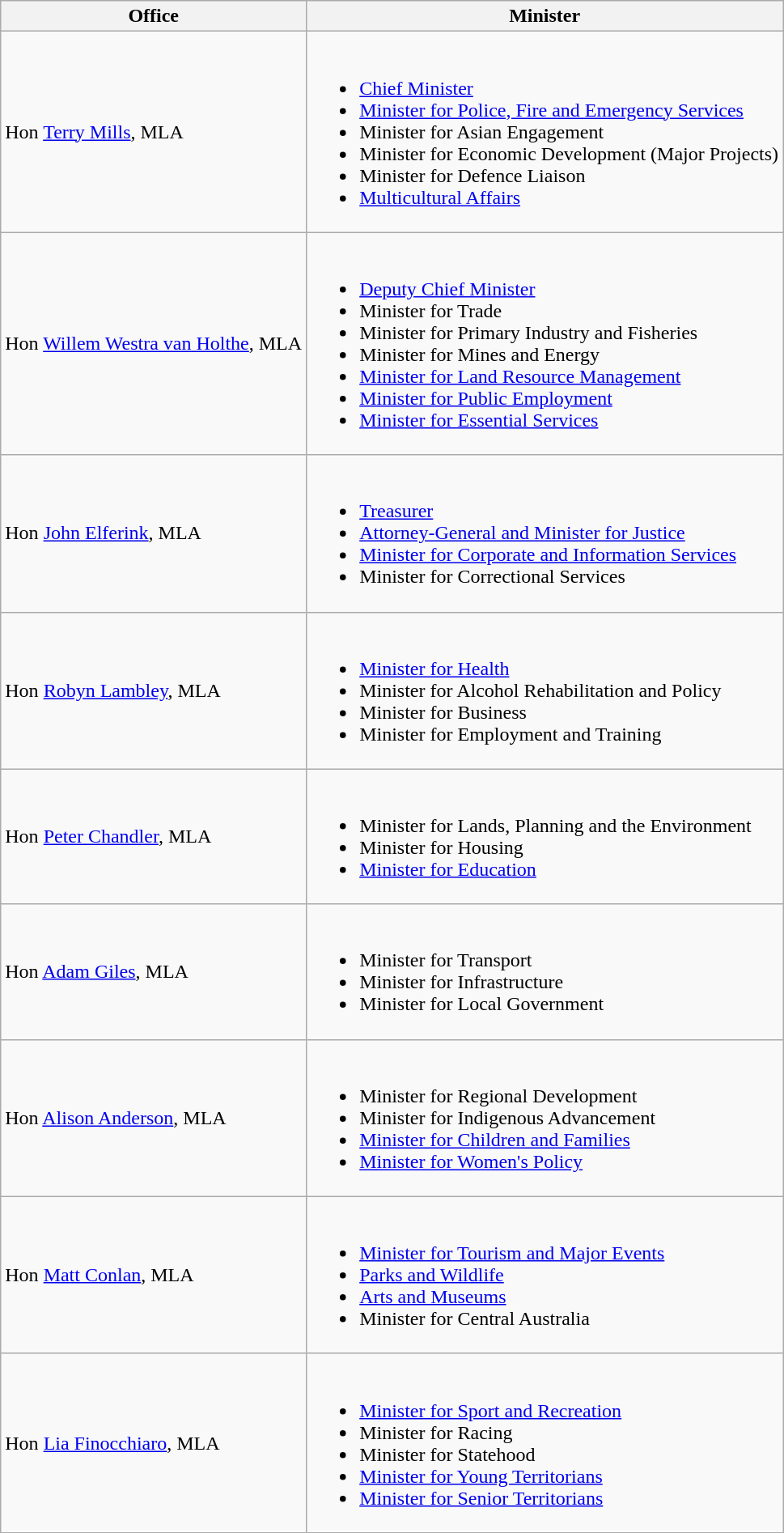<table class="wikitable">
<tr>
<th>Office</th>
<th>Minister</th>
</tr>
<tr>
<td>Hon <a href='#'>Terry Mills</a>, MLA</td>
<td><br><ul><li><a href='#'>Chief Minister</a></li><li><a href='#'>Minister for Police, Fire and Emergency Services</a></li><li>Minister for Asian Engagement</li><li>Minister for Economic Development (Major Projects)</li><li>Minister for Defence Liaison</li><li><a href='#'>Multicultural Affairs</a></li></ul></td>
</tr>
<tr>
<td>Hon <a href='#'>Willem Westra van Holthe</a>, MLA</td>
<td><br><ul><li><a href='#'>Deputy Chief Minister</a></li><li>Minister for Trade</li><li>Minister for Primary Industry and Fisheries</li><li>Minister for Mines and Energy</li><li><a href='#'>Minister for Land Resource Management</a></li><li><a href='#'>Minister for Public Employment</a></li><li><a href='#'>Minister for Essential Services</a></li></ul></td>
</tr>
<tr>
<td>Hon <a href='#'>John Elferink</a>, MLA</td>
<td><br><ul><li><a href='#'>Treasurer</a></li><li><a href='#'>Attorney-General and Minister for Justice</a></li><li><a href='#'>Minister for Corporate and Information Services</a></li><li>Minister for Correctional Services</li></ul></td>
</tr>
<tr>
<td>Hon <a href='#'>Robyn Lambley</a>, MLA</td>
<td><br><ul><li><a href='#'>Minister for Health</a></li><li>Minister for Alcohol Rehabilitation and Policy</li><li>Minister for Business</li><li>Minister for Employment and Training</li></ul></td>
</tr>
<tr>
<td>Hon <a href='#'>Peter Chandler</a>, MLA</td>
<td><br><ul><li>Minister for Lands, Planning and the Environment</li><li>Minister for Housing</li><li><a href='#'>Minister for Education</a></li></ul></td>
</tr>
<tr>
<td>Hon <a href='#'>Adam Giles</a>, MLA</td>
<td><br><ul><li>Minister for Transport</li><li>Minister for Infrastructure</li><li>Minister for Local Government</li></ul></td>
</tr>
<tr>
<td>Hon <a href='#'>Alison Anderson</a>, MLA</td>
<td><br><ul><li>Minister for Regional Development</li><li>Minister for Indigenous Advancement</li><li><a href='#'>Minister for Children and Families</a></li><li><a href='#'>Minister for Women's Policy</a></li></ul></td>
</tr>
<tr>
<td>Hon <a href='#'>Matt Conlan</a>, MLA</td>
<td><br><ul><li><a href='#'>Minister for Tourism and Major Events</a></li><li><a href='#'>Parks and Wildlife</a></li><li><a href='#'>Arts and Museums</a></li><li>Minister for Central Australia</li></ul></td>
</tr>
<tr>
<td>Hon <a href='#'>Lia Finocchiaro</a>, MLA</td>
<td><br><ul><li><a href='#'>Minister for Sport and Recreation</a></li><li>Minister for Racing</li><li>Minister for Statehood</li><li><a href='#'>Minister for Young Territorians</a></li><li><a href='#'>Minister for Senior Territorians</a></li></ul></td>
</tr>
</table>
